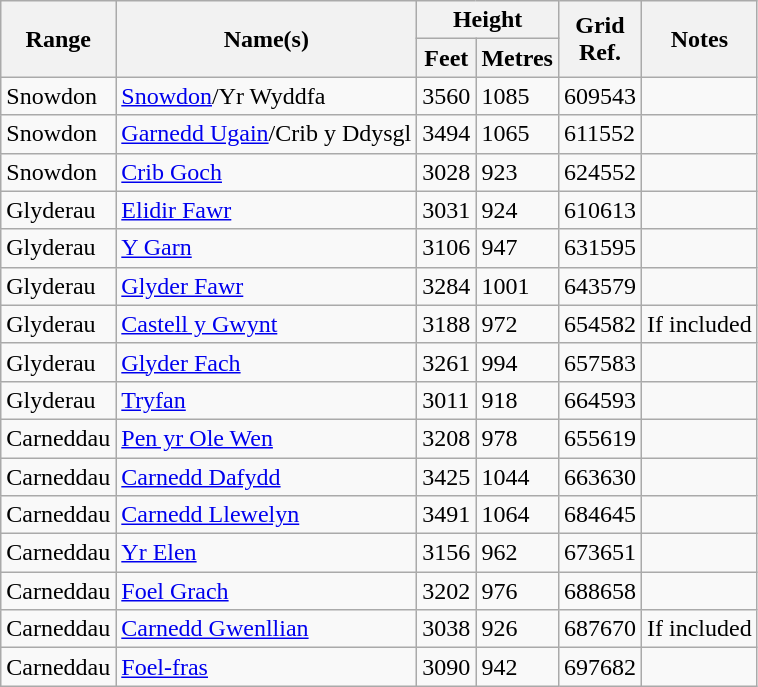<table class="wikitable sortable">
<tr>
<th rowspan="2">Range</th>
<th rowspan="2">Name(s)</th>
<th colspan="2">Height</th>
<th rowspan="2">Grid<br>Ref.</th>
<th class="unsortable"  rowspan="2">Notes</th>
</tr>
<tr>
<th>Feet</th>
<th>Metres</th>
</tr>
<tr>
<td>Snowdon</td>
<td><a href='#'>Snowdon</a>/Yr Wyddfa</td>
<td>3560</td>
<td>1085</td>
<td>609543</td>
<td></td>
</tr>
<tr>
<td>Snowdon</td>
<td><a href='#'>Garnedd Ugain</a>/Crib y Ddysgl</td>
<td>3494</td>
<td>1065</td>
<td>611552</td>
<td></td>
</tr>
<tr>
<td>Snowdon</td>
<td><a href='#'>Crib Goch</a></td>
<td>3028</td>
<td>923</td>
<td>624552</td>
<td></td>
</tr>
<tr>
<td>Glyderau</td>
<td><a href='#'>Elidir Fawr</a></td>
<td>3031</td>
<td>924</td>
<td>610613</td>
<td></td>
</tr>
<tr>
<td>Glyderau</td>
<td><a href='#'>Y Garn</a></td>
<td>3106</td>
<td>947</td>
<td>631595</td>
<td></td>
</tr>
<tr>
<td>Glyderau</td>
<td><a href='#'>Glyder Fawr</a></td>
<td>3284</td>
<td>1001</td>
<td>643579</td>
<td></td>
</tr>
<tr>
<td>Glyderau</td>
<td><a href='#'>Castell y Gwynt</a></td>
<td>3188</td>
<td>972</td>
<td>654582</td>
<td>If included</td>
</tr>
<tr>
<td>Glyderau</td>
<td><a href='#'>Glyder Fach</a></td>
<td>3261</td>
<td>994</td>
<td>657583</td>
<td></td>
</tr>
<tr>
<td>Glyderau</td>
<td><a href='#'>Tryfan</a></td>
<td>3011</td>
<td>918</td>
<td>664593</td>
<td></td>
</tr>
<tr>
<td>Carneddau</td>
<td><a href='#'>Pen yr Ole Wen</a></td>
<td>3208</td>
<td>978</td>
<td>655619</td>
<td></td>
</tr>
<tr>
<td>Carneddau</td>
<td><a href='#'>Carnedd Dafydd</a></td>
<td>3425</td>
<td>1044</td>
<td>663630</td>
<td></td>
</tr>
<tr>
<td>Carneddau</td>
<td><a href='#'>Carnedd Llewelyn</a></td>
<td>3491</td>
<td>1064</td>
<td>684645</td>
<td></td>
</tr>
<tr>
<td>Carneddau</td>
<td><a href='#'>Yr Elen</a></td>
<td>3156</td>
<td>962</td>
<td>673651</td>
<td></td>
</tr>
<tr>
<td>Carneddau</td>
<td><a href='#'>Foel Grach</a></td>
<td>3202</td>
<td>976</td>
<td>688658</td>
<td></td>
</tr>
<tr>
<td>Carneddau</td>
<td><a href='#'>Carnedd Gwenllian</a></td>
<td>3038</td>
<td>926</td>
<td>687670</td>
<td>If included</td>
</tr>
<tr>
<td>Carneddau</td>
<td><a href='#'>Foel-fras</a></td>
<td>3090</td>
<td>942</td>
<td>697682</td>
<td></td>
</tr>
</table>
